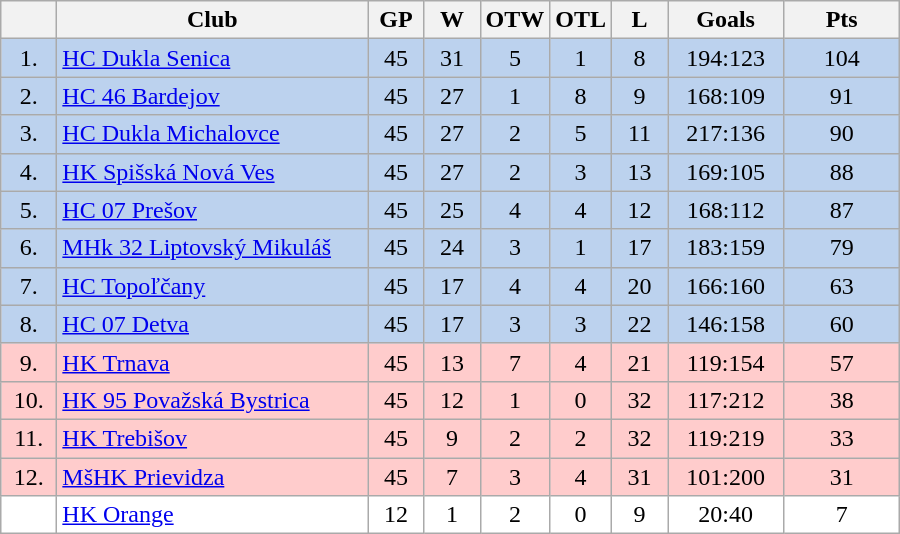<table class="wikitable">
<tr>
<th width="30"></th>
<th width="200">Club</th>
<th width="30">GP</th>
<th width="30">W</th>
<th width="30">OTW</th>
<th width="30">OTL</th>
<th width="30">L</th>
<th width="70">Goals</th>
<th width="70">Pts</th>
</tr>
<tr bgcolor="#BCD2EE" align="center">
<td>1.</td>
<td align="left"><a href='#'>HC Dukla Senica</a></td>
<td>45</td>
<td>31</td>
<td>5</td>
<td>1</td>
<td>8</td>
<td>194:123</td>
<td>104</td>
</tr>
<tr bgcolor="#BCD2EE" align="center">
<td>2.</td>
<td align="left"><a href='#'>HC 46 Bardejov</a></td>
<td>45</td>
<td>27</td>
<td>1</td>
<td>8</td>
<td>9</td>
<td>168:109</td>
<td>91</td>
</tr>
<tr bgcolor="#BCD2EE" align="center">
<td>3.</td>
<td align="left"><a href='#'>HC Dukla Michalovce</a></td>
<td>45</td>
<td>27</td>
<td>2</td>
<td>5</td>
<td>11</td>
<td>217:136</td>
<td>90</td>
</tr>
<tr bgcolor="#BCD2EE" align="center">
<td>4.</td>
<td align="left"><a href='#'>HK Spišská Nová Ves</a></td>
<td>45</td>
<td>27</td>
<td>2</td>
<td>3</td>
<td>13</td>
<td>169:105</td>
<td>88</td>
</tr>
<tr bgcolor="#BCD2EE" align="center">
<td>5.</td>
<td align="left"><a href='#'>HC 07 Prešov</a></td>
<td>45</td>
<td>25</td>
<td>4</td>
<td>4</td>
<td>12</td>
<td>168:112</td>
<td>87</td>
</tr>
<tr bgcolor="#BCD2EE" align="center">
<td>6.</td>
<td align="left"><a href='#'>MHk 32 Liptovský Mikuláš</a></td>
<td>45</td>
<td>24</td>
<td>3</td>
<td>1</td>
<td>17</td>
<td>183:159</td>
<td>79</td>
</tr>
<tr bgcolor="#BCD2EE" align="center">
<td>7.</td>
<td align="left"><a href='#'>HC Topoľčany</a></td>
<td>45</td>
<td>17</td>
<td>4</td>
<td>4</td>
<td>20</td>
<td>166:160</td>
<td>63</td>
</tr>
<tr bgcolor="#BCD2EE" align="center">
<td>8.</td>
<td align="left"><a href='#'>HC 07 Detva</a></td>
<td>45</td>
<td>17</td>
<td>3</td>
<td>3</td>
<td>22</td>
<td>146:158</td>
<td>60</td>
</tr>
<tr bgcolor="#FFCCCC" align="center">
<td>9.</td>
<td align="left"><a href='#'>HK Trnava</a></td>
<td>45</td>
<td>13</td>
<td>7</td>
<td>4</td>
<td>21</td>
<td>119:154</td>
<td>57</td>
</tr>
<tr bgcolor="#FFCCCC" align="center">
<td>10.</td>
<td align="left"><a href='#'>HK 95 Považská Bystrica</a></td>
<td>45</td>
<td>12</td>
<td>1</td>
<td>0</td>
<td>32</td>
<td>117:212</td>
<td>38</td>
</tr>
<tr bgcolor="#FFCCCC" align="center">
<td>11.</td>
<td align="left"><a href='#'>HK Trebišov</a></td>
<td>45</td>
<td>9</td>
<td>2</td>
<td>2</td>
<td>32</td>
<td>119:219</td>
<td>33</td>
</tr>
<tr bgcolor="#FFCCCC" align="center">
<td>12.</td>
<td align="left"><a href='#'>MšHK Prievidza</a></td>
<td>45</td>
<td>7</td>
<td>3</td>
<td>4</td>
<td>31</td>
<td>101:200</td>
<td>31</td>
</tr>
<tr bgcolor="#FFFFFF" align="center">
<td></td>
<td align="left"><a href='#'>HK Orange</a></td>
<td>12</td>
<td>1</td>
<td>2</td>
<td>0</td>
<td>9</td>
<td>20:40</td>
<td>7</td>
</tr>
</table>
